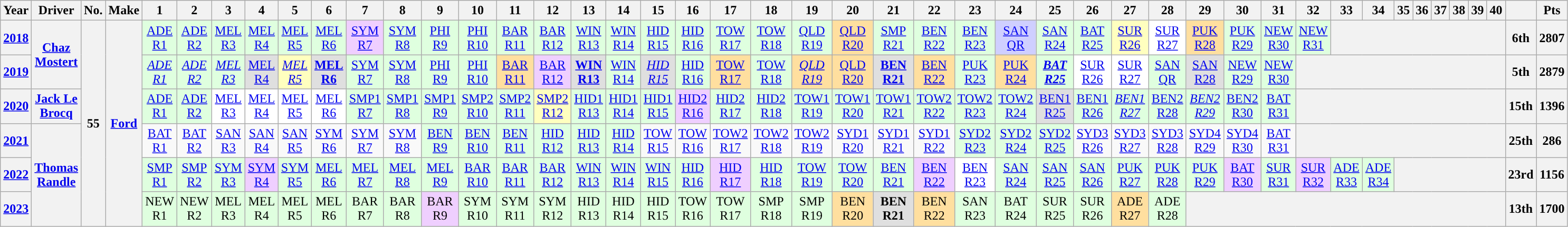<table class="wikitable mw-collapsible mw-collapsed" style="text-align:center; ">
<tr>
<th>Year</th>
<th>Driver</th>
<th>No.</th>
<th>Make</th>
<th>1</th>
<th>2</th>
<th>3</th>
<th>4</th>
<th>5</th>
<th>6</th>
<th>7</th>
<th>8</th>
<th>9</th>
<th>10</th>
<th>11</th>
<th>12</th>
<th>13</th>
<th>14</th>
<th>15</th>
<th>16</th>
<th>17</th>
<th>18</th>
<th>19</th>
<th>20</th>
<th>21</th>
<th>22</th>
<th>23</th>
<th>24</th>
<th>25</th>
<th>26</th>
<th>27</th>
<th>28</th>
<th>29</th>
<th>30</th>
<th>31</th>
<th>32</th>
<th>33</th>
<th>34</th>
<th>35</th>
<th>36</th>
<th>37</th>
<th>38</th>
<th>39</th>
<th>40</th>
<th></th>
<th>Pts</th>
</tr>
<tr>
<th><a href='#'>2018</a></th>
<th rowspan=2><a href='#'>Chaz Mostert</a></th>
<th rowspan=6>55</th>
<th rowspan=6><a href='#'>Ford</a></th>
<td style="background: #dfffdf"><a href='#'>ADE<br>R1</a><br></td>
<td style="background: #dfffdf"><a href='#'>ADE<br>R2</a><br></td>
<td style="background: #dfffdf"><a href='#'>MEL<br>R3</a><br></td>
<td style="background: #dfffdf"><a href='#'>MEL<br>R4</a><br></td>
<td style="background: #dfffdf"><a href='#'>MEL<br>R5</a><br></td>
<td style="background: #dfffdf"><a href='#'>MEL<br>R6</a><br></td>
<td style="background: #efcfff"><a href='#'>SYM<br>R7</a><br></td>
<td style="background: #dfffdf"><a href='#'>SYM<br>R8</a><br></td>
<td style="background: #dfffdf"><a href='#'>PHI<br>R9</a><br></td>
<td style="background: #dfffdf"><a href='#'>PHI<br>R10</a><br></td>
<td style="background: #dfffdf"><a href='#'>BAR<br>R11</a><br></td>
<td style="background: #dfffdf"><a href='#'>BAR<br>R12</a><br></td>
<td style="background: #dfffdf"><a href='#'>WIN<br>R13</a><br></td>
<td style="background: #dfffdf"><a href='#'>WIN<br>R14</a><br></td>
<td style="background: #dfffdf"><a href='#'>HID<br>R15</a><br></td>
<td style="background: #dfffdf"><a href='#'>HID<br>R16</a><br></td>
<td style="background: #dfffdf"><a href='#'>TOW<br>R17</a><br></td>
<td style="background: #dfffdf"><a href='#'>TOW<br>R18</a><br></td>
<td style="background: #dfffdf"><a href='#'>QLD<br>R19</a><br></td>
<td style="background: #ffdf9f"><a href='#'>QLD<br>R20</a><br></td>
<td style="background: #dfffdf"><a href='#'>SMP<br>R21</a><br></td>
<td style="background: #dfffdf"><a href='#'>BEN<br>R22</a><br></td>
<td style="background: #dfffdf"><a href='#'>BEN<br>R23</a><br></td>
<td style="background: #cfcfff"><a href='#'>SAN<br>QR</a><br></td>
<td style="background: #dfffdf"><a href='#'>SAN<br>R24</a><br></td>
<td style="background: #dfffdf"><a href='#'>BAT<br>R25</a><br></td>
<td style="background: #ffffbf"><a href='#'>SUR<br>R26</a><br></td>
<td style="background: #ffffff"><a href='#'>SUR<br>R27</a><br></td>
<td style="background: #ffdf9f"><a href='#'>PUK<br>R28</a><br></td>
<td style="background: #dfffdf"><a href='#'>PUK<br>R29</a><br></td>
<td style="background: #dfffdf"><a href='#'>NEW<br>R30</a><br></td>
<td style="background: #dfffdf"><a href='#'>NEW<br>R31</a><br></td>
<th colspan=8></th>
<th>6th</th>
<th>2807</th>
</tr>
<tr>
<th><a href='#'>2019</a></th>
<td style="background: #dfffdf"><em><a href='#'>ADE<br>R1</a><br></em></td>
<td style="background: #dfffdf"><em><a href='#'>ADE<br>R2</a><br></em></td>
<td style="background: #dfffdf"><em><a href='#'>MEL<br>R3</a><br></em></td>
<td style="background: #dfdfdf"><a href='#'>MEL<br>R4</a><br></td>
<td style="background: #ffffbf"><em><a href='#'>MEL<br>R5</a><br></em></td>
<td style="background: #dfdfdf"><strong><a href='#'>MEL<br>R6</a><br></strong></td>
<td style="background: #dfffdf"><a href='#'>SYM<br>R7</a><br></td>
<td style="background: #dfffdf"><a href='#'>SYM<br>R8</a><br></td>
<td style="background: #dfffdf"><a href='#'>PHI<br>R9</a><br></td>
<td style="background: #dfffdf"><a href='#'>PHI<br>R10</a><br></td>
<td style="background: #ffdf9f"><a href='#'>BAR<br>R11</a><br></td>
<td style="background: #efcfff"><a href='#'>BAR<br>R12</a><br></td>
<td style="background: #dfdfdf"><strong><a href='#'>WIN<br>R13</a><br></strong></td>
<td style="background: #dfffdf"><a href='#'>WIN<br>R14</a><br></td>
<td style="background: #dfdfdf"><em><a href='#'>HID<br>R15</a><br></em></td>
<td style="background: #dfffdf"><a href='#'>HID<br>R16</a><br></td>
<td style="background: #ffdf9f"><a href='#'>TOW<br>R17</a><br></td>
<td style="background: #dfffdf"><a href='#'>TOW<br>R18</a><br></td>
<td style="background: #ffdf9f"><em><a href='#'>QLD<br>R19</a><br></em></td>
<td style="background: #ffdf9f"><a href='#'>QLD<br>R20</a><br></td>
<td style="background: #dfdfdf"><strong><a href='#'>BEN<br>R21</a><br></strong></td>
<td style="background: #ffdf9f"><a href='#'>BEN<br>R22</a><br></td>
<td style="background: #dfffdf"><a href='#'>PUK<br>R23</a><br></td>
<td style="background: #ffdf9f"><a href='#'>PUK<br>R24</a><br></td>
<td style="background: #dfffdf"><strong><em><a href='#'>BAT<br>R25</a><br></em></strong></td>
<td style="background: #ffffff"><a href='#'>SUR<br>R26</a><br></td>
<td style="background: #ffffff"><a href='#'>SUR<br>R27</a><br></td>
<td style="background: #dfffdf"><a href='#'>SAN<br>QR</a><br></td>
<td style="background: #dfdfdf"><a href='#'>SAN<br>R28</a><br></td>
<td style="background: #dfffdf"><a href='#'>NEW<br>R29</a><br></td>
<td style="background: #dfffdf"><a href='#'>NEW<br>R30</a><br></td>
<th colspan=9></th>
<th>5th</th>
<th>2879</th>
</tr>
<tr>
<th><a href='#'>2020</a></th>
<th rowspan=1><a href='#'>Jack Le Brocq</a></th>
<td style="background: #dfffdf"><a href='#'>ADE<br>R1</a><br></td>
<td style="background: #dfffdf"><a href='#'>ADE<br>R2</a><br></td>
<td style="background: #ffffff"><a href='#'>MEL<br>R3</a><br></td>
<td style="background: #ffffff"><a href='#'>MEL<br>R4</a><br></td>
<td style="background: #ffffff"><a href='#'>MEL<br>R5</a><br></td>
<td style="background: #ffffff"><a href='#'>MEL<br>R6</a><br></td>
<td style="background: #dfffdf"><a href='#'>SMP1<br>R7</a><br></td>
<td style="background: #dfffdf"><a href='#'>SMP1<br>R8</a><br></td>
<td style="background: #dfffdf"><a href='#'>SMP1<br>R9</a><br></td>
<td style="background: #dfffdf"><a href='#'>SMP2<br>R10</a><br></td>
<td style="background: #dfffdf"><a href='#'>SMP2<br>R11</a><br></td>
<td style="background: #ffffbf"><a href='#'>SMP2<br>R12</a><br></td>
<td style="background: #dfffdf"><a href='#'>HID1<br>R13</a><br></td>
<td style="background: #dfffdf"><a href='#'>HID1<br>R14</a><br></td>
<td style="background: #dfffdf"><a href='#'>HID1<br>R15</a><br></td>
<td style="background: #efcfff"><a href='#'>HID2<br>R16</a><br></td>
<td style="background: #dfffdf"><a href='#'>HID2<br>R17</a><br></td>
<td style="background: #dfffdf"><a href='#'>HID2<br>R18</a><br></td>
<td style="background: #dfffdf"><a href='#'>TOW1<br>R19</a><br></td>
<td style="background: #dfffdf"><a href='#'>TOW1<br>R20</a><br></td>
<td style="background: #dfffdf"><a href='#'>TOW1<br>R21</a><br></td>
<td style="background: #dfffdf"><a href='#'>TOW2<br>R22</a><br></td>
<td style="background: #dfffdf"><a href='#'>TOW2<br>R23</a><br></td>
<td style="background: #dfffdf"><a href='#'>TOW2<br>R24</a><br></td>
<td style="background: #dfdfdf"><a href='#'>BEN1<br>R25</a><br></td>
<td style="background: #dfffdf"><a href='#'>BEN1<br>R26</a><br></td>
<td style="background: #dfffdf"><em><a href='#'>BEN1<br>R27</a><br></em></td>
<td style="background: #dfffdf"><a href='#'>BEN2<br>R28</a><br></td>
<td style="background: #dfffdf"><em><a href='#'>BEN2<br>R29</a><br></em></td>
<td style="background: #dfffdf"><a href='#'>BEN2<br>R30</a><br></td>
<td style="background: #dfffdf"><a href='#'>BAT<br>R31</a><br></td>
<th colspan=9></th>
<th>15th</th>
<th>1396</th>
</tr>
<tr>
<th><a href='#'>2021</a></th>
<th rowspan=3><a href='#'>Thomas Randle</a></th>
<td><a href='#'>BAT<br>R1</a><br></td>
<td><a href='#'>BAT<br>R2</a><br></td>
<td><a href='#'>SAN<br>R3</a><br></td>
<td><a href='#'>SAN<br>R4</a><br></td>
<td><a href='#'>SAN<br>R5</a><br></td>
<td><a href='#'>SYM<br>R6</a><br></td>
<td><a href='#'>SYM<br>R7</a><br></td>
<td><a href='#'>SYM<br>R8</a><br></td>
<td style="background: #dfffdf"><a href='#'>BEN<br>R9</a><br></td>
<td style="background: #dfffdf"><a href='#'>BEN<br>R10</a><br></td>
<td style="background: #dfffdf"><a href='#'>BEN<br>R11</a><br></td>
<td style="background: #dfffdf"><a href='#'>HID<br>R12</a><br></td>
<td style="background: #dfffdf"><a href='#'>HID<br>R13</a><br></td>
<td style="background: #dfffdf"><a href='#'>HID<br>R14</a><br></td>
<td><a href='#'>TOW<br>R15</a><br></td>
<td><a href='#'>TOW<br>R16</a><br></td>
<td><a href='#'>TOW2<br>R17</a><br></td>
<td><a href='#'>TOW2<br>R18</a><br></td>
<td><a href='#'>TOW2<br>R19</a><br></td>
<td><a href='#'>SYD1<br>R20</a><br></td>
<td><a href='#'>SYD1<br>R21</a><br></td>
<td><a href='#'>SYD1<br>R22</a><br></td>
<td style="background: #dfffdf"><a href='#'>SYD2<br>R23</a><br></td>
<td style="background: #dfffdf"><a href='#'>SYD2<br>R24</a><br></td>
<td style="background: #dfffdf"><a href='#'>SYD2<br>R25</a><br></td>
<td><a href='#'>SYD3<br>R26</a><br></td>
<td><a href='#'>SYD3<br>R27</a><br></td>
<td><a href='#'>SYD3<br>R28</a><br></td>
<td><a href='#'>SYD4<br>R29</a><br></td>
<td><a href='#'>SYD4<br>R30</a><br></td>
<td><a href='#'>BAT<br>R31</a><br></td>
<th colspan=9></th>
<th>25th</th>
<th>286</th>
</tr>
<tr>
<th><a href='#'>2022</a></th>
<td style="background: #dfffdf"><a href='#'>SMP<br>R1</a><br></td>
<td style="background: #dfffdf"><a href='#'>SMP<br>R2</a><br></td>
<td style="background: #dfffdf"><a href='#'>SYM<br>R3</a><br></td>
<td style="background: #EFCFFF"><a href='#'>SYM<br>R4</a><br></td>
<td style="background: #dfffdf"><a href='#'>SYM<br>R5</a><br></td>
<td style="background: #dfffdf"><a href='#'>MEL<br>R6</a><br></td>
<td style="background: #dfffdf"><a href='#'>MEL<br>R7</a><br></td>
<td style="background: #dfffdf"><a href='#'>MEL<br>R8</a><br></td>
<td style="background: #dfffdf"><a href='#'>MEL<br>R9</a><br></td>
<td style="background: #dfffdf"><a href='#'>BAR<br>R10</a><br></td>
<td style="background: #dfffdf"><a href='#'>BAR<br>R11</a><br></td>
<td style="background: #dfffdf"><a href='#'>BAR<br>R12</a><br></td>
<td style="background: #dfffdf"><a href='#'>WIN<br>R13</a><br></td>
<td style="background: #dfffdf"><a href='#'>WIN<br>R14</a><br></td>
<td style="background: #dfffdf"><a href='#'>WIN<br>R15</a><br></td>
<td style="background: #dfffdf"><a href='#'>HID<br>R16</a><br></td>
<td style="background: #efcfff"><a href='#'>HID<br>R17</a><br></td>
<td style="background: #dfffdf"><a href='#'>HID<br>R18</a><br></td>
<td style="background: #dfffdf"><a href='#'>TOW<br>R19</a><br></td>
<td style="background: #dfffdf"><a href='#'>TOW<br>R20</a><br></td>
<td style="background: #dfffdf"><a href='#'>BEN<br>R21</a><br></td>
<td style="background: #efcfff"><a href='#'>BEN<br>R22</a><br></td>
<td style="background: #ffffff"><a href='#'>BEN<br>R23</a><br></td>
<td style="background: #dfffdf"><a href='#'>SAN<br>R24</a><br></td>
<td style="background: #dfffdf"><a href='#'>SAN<br>R25</a><br></td>
<td style="background: #dfffdf"><a href='#'>SAN<br>R26</a><br></td>
<td style="background: #dfffdf"><a href='#'>PUK<br>R27</a><br></td>
<td style="background: #dfffdf"><a href='#'>PUK<br>R28</a><br></td>
<td style="background: #dfffdf"><a href='#'>PUK<br>R29</a><br></td>
<td style="background: #efcfff"><a href='#'>BAT<br>R30</a><br></td>
<td style="background: #dfffdf"><a href='#'>SUR<br>R31</a><br></td>
<td style="background: #efcfff"><a href='#'>SUR<br>R32</a><br></td>
<td style="background: #dfffdf"><a href='#'>ADE<br>R33</a><br></td>
<td style="background: #dfffdf"><a href='#'>ADE<br>R34</a><br></td>
<th colspan=6></th>
<th>23rd</th>
<th>1156</th>
</tr>
<tr>
<th><a href='#'>2023</a></th>
<td style="background:#dfffdf">NEW<br>R1<br></td>
<td style="background:#dfffdf">NEW<br>R2<br></td>
<td style="background:#dfffdf">MEL<br>R3<br></td>
<td style="background:#dfffdf">MEL<br>R4<br></td>
<td style="background:#dfffdf">MEL<br>R5<br></td>
<td style="background:#dfffdf">MEL<br>R6<br></td>
<td style="background:#dfffdf">BAR<br>R7<br></td>
<td style="background:#dfffdf">BAR<br>R8<br></td>
<td style="background:#efcfff">BAR<br>R9<br></td>
<td style="background:#dfffdf">SYM<br>R10<br></td>
<td style="background:#dfffdf">SYM<br>R11<br></td>
<td style="background:#dfffdf">SYM<br>R12<br></td>
<td style="background:#dfffdf">HID<br>R13<br></td>
<td style="background:#dfffdf">HID<br>R14<br></td>
<td style="background:#dfffdf">HID<br>R15<br></td>
<td style="background:#dfffdf">TOW<br>R16<br></td>
<td style="background:#dfffdf">TOW<br>R17<br></td>
<td style="background:#dfffdf">SMP<br>R18<br></td>
<td style="background:#dfffdf">SMP<br>R19<br></td>
<td style="background:#ffdf9f">BEN<br>R20<br></td>
<td style="background:#dfdfdf"><strong>BEN<br>R21<br></strong></td>
<td style="background:#ffdf9f">BEN<br>R22<br></td>
<td style="background:#dfffdf">SAN<br>R23<br></td>
<td style="background:#dfffdf">BAT<br>R24<br></td>
<td style="background:#dfffdf">SUR<br>R25<br></td>
<td style="background:#dfffdf">SUR<br>R26<br></td>
<td style="background:#ffdf9f">ADE<br>R27<br></td>
<td style="background:#dfffdf">ADE<br>R28<br></td>
<th colspan=12></th>
<th style="background:">13th</th>
<th style="background:">1700</th>
</tr>
</table>
